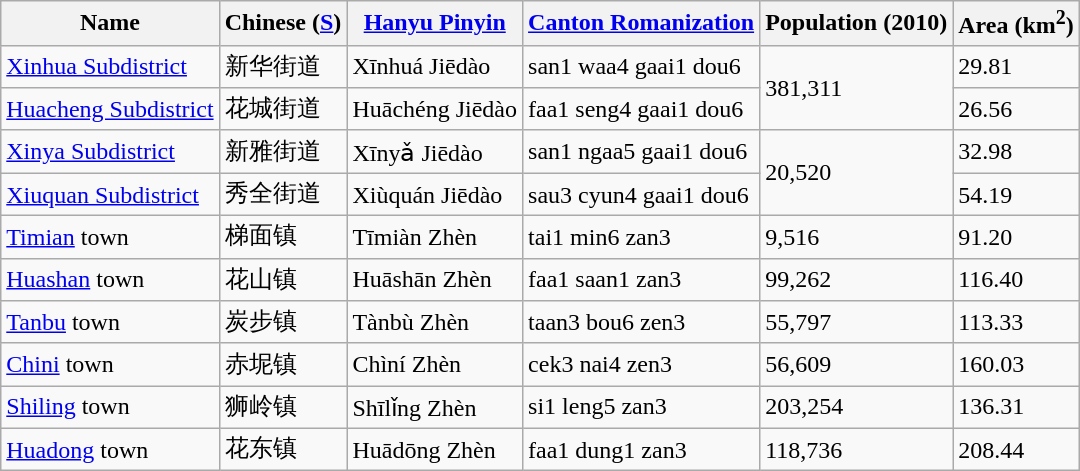<table class="wikitable">
<tr>
<th>Name</th>
<th>Chinese (<a href='#'>S</a>)</th>
<th><a href='#'>Hanyu Pinyin</a></th>
<th><a href='#'>Canton Romanization</a></th>
<th>Population (2010)</th>
<th>Area (km<sup>2</sup>)</th>
</tr>
<tr>
<td><a href='#'>Xinhua Subdistrict</a></td>
<td>新华街道</td>
<td>Xīnhuá Jiēdào</td>
<td>san1 waa4 gaai1 dou6</td>
<td rowspan="2">381,311</td>
<td>29.81</td>
</tr>
<tr>
<td><a href='#'>Huacheng Subdistrict</a></td>
<td>花城街道</td>
<td>Huāchéng Jiēdào</td>
<td>faa1 seng4 gaai1 dou6</td>
<td>26.56</td>
</tr>
<tr>
<td><a href='#'>Xinya Subdistrict</a></td>
<td>新雅街道</td>
<td>Xīnyǎ Jiēdào</td>
<td>san1 ngaa5 gaai1 dou6</td>
<td rowspan="2">20,520</td>
<td>32.98</td>
</tr>
<tr>
<td><a href='#'>Xiuquan Subdistrict</a></td>
<td>秀全街道</td>
<td>Xiùquán Jiēdào</td>
<td>sau3 cyun4 gaai1 dou6</td>
<td>54.19</td>
</tr>
<tr>
<td><a href='#'>Timian</a> town</td>
<td>梯面镇</td>
<td>Tīmiàn Zhèn</td>
<td>tai1 min6 zan3</td>
<td>9,516</td>
<td>91.20</td>
</tr>
<tr>
<td><a href='#'>Huashan</a> town</td>
<td>花山镇</td>
<td>Huāshān Zhèn</td>
<td>faa1 saan1 zan3</td>
<td>99,262</td>
<td>116.40</td>
</tr>
<tr>
<td><a href='#'>Tanbu</a> town</td>
<td>炭步镇</td>
<td>Tànbù Zhèn</td>
<td>taan3 bou6 zen3</td>
<td>55,797</td>
<td>113.33</td>
</tr>
<tr>
<td><a href='#'>Chini</a> town</td>
<td>赤坭镇</td>
<td>Chìní Zhèn</td>
<td>cek3 nai4 zen3</td>
<td>56,609</td>
<td>160.03</td>
</tr>
<tr>
<td><a href='#'>Shiling</a> town</td>
<td>狮岭镇</td>
<td>Shīlǐng Zhèn</td>
<td>si1 leng5 zan3</td>
<td>203,254</td>
<td>136.31</td>
</tr>
<tr>
<td><a href='#'>Huadong</a> town</td>
<td>花东镇</td>
<td>Huādōng Zhèn</td>
<td>faa1 dung1 zan3</td>
<td>118,736</td>
<td>208.44</td>
</tr>
</table>
